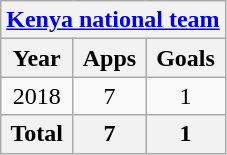<table class="wikitable" style="text-align:center">
<tr>
<th colspan=3><a href='#'>Kenya national team</a></th>
</tr>
<tr>
<th>Year</th>
<th>Apps</th>
<th>Goals</th>
</tr>
<tr>
<td>2018</td>
<td>7</td>
<td>1</td>
</tr>
<tr>
<th>Total</th>
<th>7</th>
<th>1</th>
</tr>
</table>
